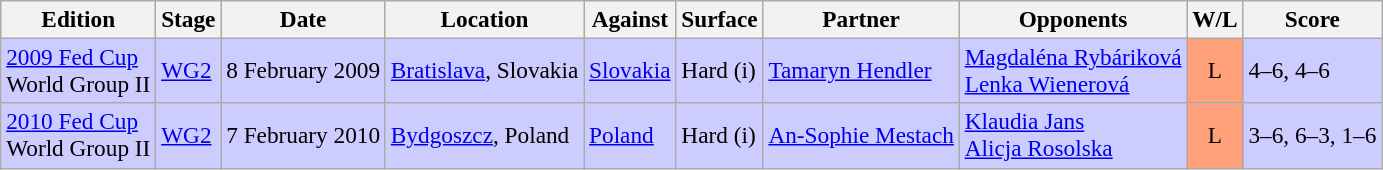<table class=wikitable style=font-size:97%>
<tr>
<th>Edition</th>
<th>Stage</th>
<th>Date</th>
<th>Location</th>
<th>Against</th>
<th>Surface</th>
<th>Partner</th>
<th>Opponents</th>
<th>W/L</th>
<th>Score</th>
</tr>
<tr style="background:#ccf;">
<td><a href='#'>2009 Fed Cup</a> <br> World Group II</td>
<td><a href='#'>WG2</a></td>
<td>8 February 2009</td>
<td><a href='#'>Bratislava</a>, Slovakia</td>
<td> <a href='#'>Slovakia</a></td>
<td>Hard (i)</td>
<td> <a href='#'>Tamaryn Hendler</a></td>
<td> <a href='#'>Magdaléna Rybáriková</a> <br>  <a href='#'>Lenka Wienerová</a></td>
<td style="text-align:center; background:#ffa07a;">L</td>
<td>4–6, 4–6</td>
</tr>
<tr style="background:#ccf;">
<td><a href='#'>2010 Fed Cup</a> <br> World Group II</td>
<td><a href='#'>WG2</a></td>
<td>7 February 2010</td>
<td><a href='#'>Bydgoszcz</a>, Poland</td>
<td> <a href='#'>Poland</a></td>
<td>Hard (i)</td>
<td> <a href='#'>An-Sophie Mestach</a></td>
<td> <a href='#'>Klaudia Jans</a> <br>  <a href='#'>Alicja Rosolska</a></td>
<td style="text-align:center; background:#ffa07a;">L</td>
<td>3–6, 6–3, 1–6</td>
</tr>
</table>
